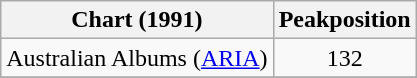<table class="wikitable">
<tr>
<th>Chart (1991)</th>
<th>Peakposition</th>
</tr>
<tr>
<td>Australian Albums (<a href='#'>ARIA</a>)</td>
<td align="center">132</td>
</tr>
<tr>
</tr>
</table>
